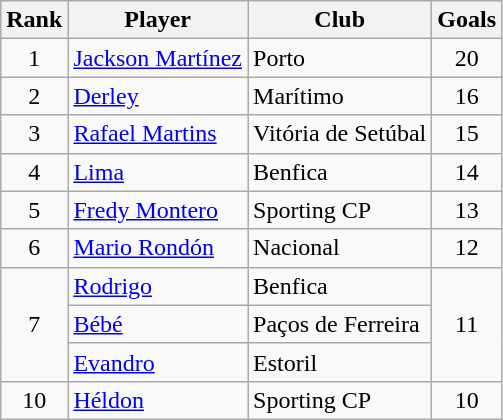<table class="wikitable" style="text-align:center;">
<tr>
<th>Rank</th>
<th>Player</th>
<th>Club</th>
<th>Goals</th>
</tr>
<tr>
<td>1</td>
<td align="left"> <a href='#'>Jackson Martínez</a></td>
<td align="left">Porto</td>
<td>20</td>
</tr>
<tr>
<td>2</td>
<td align="left"> <a href='#'>Derley</a></td>
<td align="left">Marítimo</td>
<td>16</td>
</tr>
<tr>
<td>3</td>
<td align="left"> <a href='#'>Rafael Martins</a></td>
<td align="left">Vitória de Setúbal</td>
<td>15</td>
</tr>
<tr>
<td>4</td>
<td align="left"> <a href='#'>Lima</a></td>
<td align="left">Benfica</td>
<td>14</td>
</tr>
<tr>
<td>5</td>
<td align="left"> <a href='#'>Fredy Montero</a></td>
<td align="left">Sporting CP</td>
<td>13</td>
</tr>
<tr>
<td>6</td>
<td align="left"> <a href='#'>Mario Rondón</a></td>
<td align="left">Nacional</td>
<td>12</td>
</tr>
<tr>
<td rowspan="3">7</td>
<td align="left"> <a href='#'>Rodrigo</a></td>
<td align="left">Benfica</td>
<td rowspan="3">11</td>
</tr>
<tr>
<td align="left"> <a href='#'>Bébé</a></td>
<td align="left">Paços de Ferreira</td>
</tr>
<tr>
<td align="left"> <a href='#'>Evandro</a></td>
<td align="left">Estoril</td>
</tr>
<tr>
<td>10</td>
<td align="left"> <a href='#'>Héldon</a></td>
<td align="left">Sporting CP</td>
<td>10</td>
</tr>
</table>
